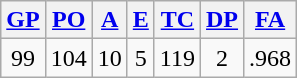<table class="wikitable">
<tr>
<th><a href='#'>GP</a></th>
<th><a href='#'>PO</a></th>
<th><a href='#'>A</a></th>
<th><a href='#'>E</a></th>
<th><a href='#'>TC</a></th>
<th><a href='#'>DP</a></th>
<th><a href='#'>FA</a></th>
</tr>
<tr align=center>
<td>99</td>
<td>104</td>
<td>10</td>
<td>5</td>
<td>119</td>
<td>2</td>
<td>.968</td>
</tr>
</table>
